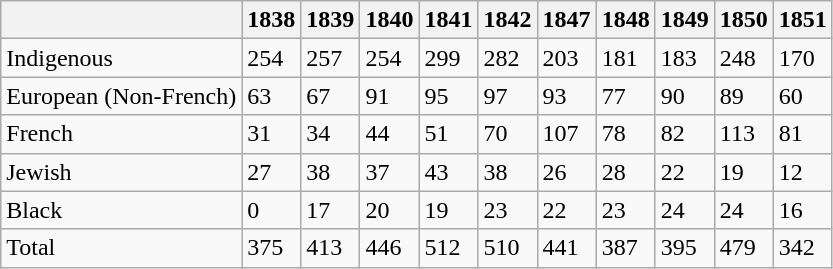<table class="wikitable">
<tr>
<th></th>
<th>1838</th>
<th>1839</th>
<th>1840</th>
<th>1841</th>
<th>1842</th>
<th>1847</th>
<th>1848</th>
<th>1849</th>
<th>1850</th>
<th>1851</th>
</tr>
<tr>
<td>Indigenous</td>
<td>254</td>
<td>257</td>
<td>254</td>
<td>299</td>
<td>282</td>
<td>203</td>
<td>181</td>
<td>183</td>
<td>248</td>
<td>170</td>
</tr>
<tr>
<td>European (Non-French)</td>
<td>63</td>
<td>67</td>
<td>91</td>
<td>95</td>
<td>97</td>
<td>93</td>
<td>77</td>
<td>90</td>
<td>89</td>
<td>60</td>
</tr>
<tr>
<td>French</td>
<td>31</td>
<td>34</td>
<td>44</td>
<td>51</td>
<td>70</td>
<td>107</td>
<td>78</td>
<td>82</td>
<td>113</td>
<td>81</td>
</tr>
<tr>
<td>Jewish</td>
<td>27</td>
<td>38</td>
<td>37</td>
<td>43</td>
<td>38</td>
<td>26</td>
<td>28</td>
<td>22</td>
<td>19</td>
<td>12</td>
</tr>
<tr>
<td>Black</td>
<td>0</td>
<td>17</td>
<td>20</td>
<td>19</td>
<td>23</td>
<td>22</td>
<td>23</td>
<td>24</td>
<td>24</td>
<td>16</td>
</tr>
<tr>
<td>Total</td>
<td>375</td>
<td>413</td>
<td>446</td>
<td>512</td>
<td>510</td>
<td>441</td>
<td>387</td>
<td>395</td>
<td>479</td>
<td>342</td>
</tr>
</table>
